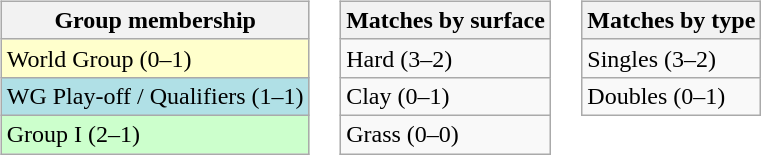<table>
<tr valign=top>
<td><br><table class=wikitable>
<tr>
<th>Group membership</th>
</tr>
<tr bgcolor=#FFFFCC>
<td>World Group (0–1)</td>
</tr>
<tr bgcolor=#B0E0E6>
<td>WG Play-off / Qualifiers (1–1)</td>
</tr>
<tr bgcolor=#CCFFCC>
<td>Group I (2–1)</td>
</tr>
</table>
</td>
<td><br><table class=wikitable>
<tr>
<th>Matches by surface</th>
</tr>
<tr>
<td>Hard (3–2)</td>
</tr>
<tr>
<td>Clay (0–1)</td>
</tr>
<tr>
<td>Grass (0–0)</td>
</tr>
</table>
</td>
<td><br><table class=wikitable>
<tr>
<th>Matches by type</th>
</tr>
<tr>
<td>Singles (3–2)</td>
</tr>
<tr>
<td>Doubles (0–1)</td>
</tr>
</table>
</td>
</tr>
</table>
